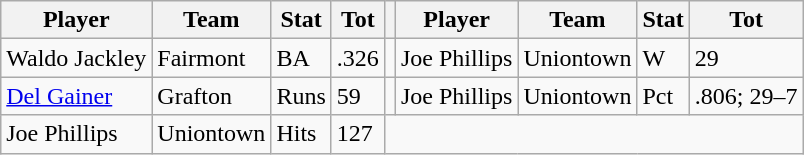<table class="wikitable">
<tr>
<th>Player</th>
<th>Team</th>
<th>Stat</th>
<th>Tot</th>
<th></th>
<th>Player</th>
<th>Team</th>
<th>Stat</th>
<th>Tot</th>
</tr>
<tr>
<td>Waldo Jackley</td>
<td>Fairmont</td>
<td>BA</td>
<td>.326</td>
<td></td>
<td>Joe Phillips</td>
<td>Uniontown</td>
<td>W</td>
<td>29</td>
</tr>
<tr>
<td><a href='#'>Del Gainer</a></td>
<td>Grafton</td>
<td>Runs</td>
<td>59</td>
<td></td>
<td>Joe Phillips</td>
<td>Uniontown</td>
<td>Pct</td>
<td>.806; 29–7</td>
</tr>
<tr>
<td>Joe Phillips</td>
<td>Uniontown</td>
<td>Hits</td>
<td>127</td>
</tr>
</table>
